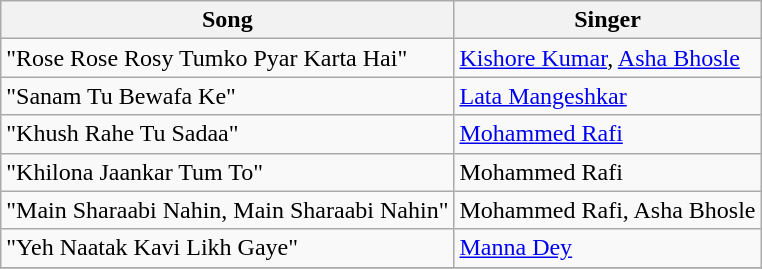<table class=wikitable>
<tr>
<th>Song</th>
<th>Singer</th>
</tr>
<tr>
<td>"Rose Rose Rosy Tumko Pyar Karta Hai"</td>
<td><a href='#'>Kishore Kumar</a>, <a href='#'>Asha Bhosle</a></td>
</tr>
<tr>
<td>"Sanam Tu Bewafa Ke"</td>
<td><a href='#'>Lata Mangeshkar</a></td>
</tr>
<tr>
<td>"Khush Rahe Tu Sadaa"</td>
<td><a href='#'>Mohammed Rafi</a></td>
</tr>
<tr>
<td>"Khilona Jaankar Tum To"</td>
<td>Mohammed Rafi</td>
</tr>
<tr>
<td>"Main Sharaabi Nahin, Main Sharaabi Nahin"</td>
<td>Mohammed Rafi, Asha Bhosle</td>
</tr>
<tr>
<td>"Yeh Naatak Kavi Likh Gaye"</td>
<td><a href='#'>Manna Dey</a></td>
</tr>
<tr>
</tr>
</table>
